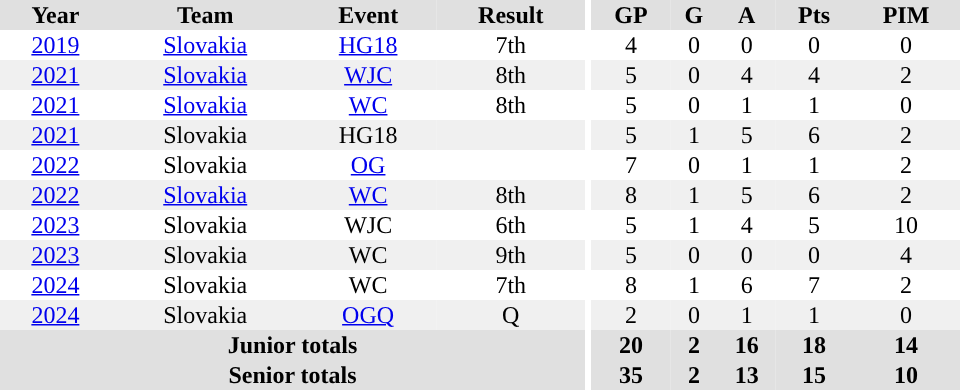<table border="0" cellpadding="1" cellspacing="0" ID="Table3" style="text-align:center; width:40em">
<tr bgcolor="#e0e0e0">
<th>Year</th>
<th>Team</th>
<th>Event</th>
<th>Result</th>
<th rowspan="99" bgcolor="#fff"></th>
<th>GP</th>
<th>G</th>
<th>A</th>
<th>Pts</th>
<th>PIM</th>
</tr>
<tr>
<td><a href='#'>2019</a></td>
<td><a href='#'>Slovakia</a></td>
<td><a href='#'>HG18</a></td>
<td>7th</td>
<td>4</td>
<td>0</td>
<td>0</td>
<td>0</td>
<td>0</td>
</tr>
<tr bgcolor="#f0f0f0">
<td><a href='#'>2021</a></td>
<td><a href='#'>Slovakia</a></td>
<td><a href='#'>WJC</a></td>
<td>8th</td>
<td>5</td>
<td>0</td>
<td>4</td>
<td>4</td>
<td>2</td>
</tr>
<tr>
<td><a href='#'>2021</a></td>
<td><a href='#'>Slovakia</a></td>
<td><a href='#'>WC</a></td>
<td>8th</td>
<td>5</td>
<td>0</td>
<td>1</td>
<td>1</td>
<td>0</td>
</tr>
<tr bgcolor="#f0f0f0">
<td><a href='#'>2021</a></td>
<td>Slovakia</td>
<td>HG18</td>
<td></td>
<td>5</td>
<td>1</td>
<td>5</td>
<td>6</td>
<td>2</td>
</tr>
<tr>
<td><a href='#'>2022</a></td>
<td>Slovakia</td>
<td><a href='#'>OG</a></td>
<td></td>
<td>7</td>
<td>0</td>
<td>1</td>
<td>1</td>
<td>2</td>
</tr>
<tr bgcolor="#f0f0f0">
<td><a href='#'>2022</a></td>
<td><a href='#'>Slovakia</a></td>
<td><a href='#'>WC</a></td>
<td>8th</td>
<td>8</td>
<td>1</td>
<td>5</td>
<td>6</td>
<td>2</td>
</tr>
<tr>
<td><a href='#'>2023</a></td>
<td>Slovakia</td>
<td>WJC</td>
<td>6th</td>
<td>5</td>
<td>1</td>
<td>4</td>
<td>5</td>
<td>10</td>
</tr>
<tr bgcolor="#f0f0f0">
<td><a href='#'>2023</a></td>
<td>Slovakia</td>
<td>WC</td>
<td>9th</td>
<td>5</td>
<td>0</td>
<td>0</td>
<td>0</td>
<td>4</td>
</tr>
<tr>
<td><a href='#'>2024</a></td>
<td>Slovakia</td>
<td>WC</td>
<td>7th</td>
<td>8</td>
<td>1</td>
<td>6</td>
<td>7</td>
<td>2</td>
</tr>
<tr bgcolor="#f0f0f0">
<td><a href='#'>2024</a></td>
<td>Slovakia</td>
<td><a href='#'>OGQ</a></td>
<td>Q</td>
<td>2</td>
<td>0</td>
<td>1</td>
<td>1</td>
<td>0</td>
</tr>
<tr bgcolor="#e0e0e0">
<th colspan="4">Junior totals</th>
<th>20</th>
<th>2</th>
<th>16</th>
<th>18</th>
<th>14</th>
</tr>
<tr bgcolor="#e0e0e0">
<th colspan="4">Senior totals</th>
<th>35</th>
<th>2</th>
<th>13</th>
<th>15</th>
<th>10</th>
</tr>
</table>
